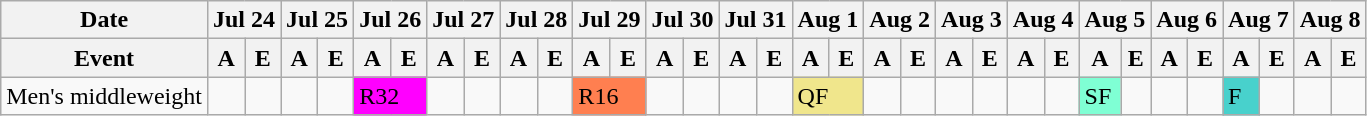<table class="wikitable olympic-schedule Boxing">
<tr>
<th>Date</th>
<th colspan="2">Jul 24</th>
<th colspan="2">Jul 25</th>
<th colspan="2">Jul 26</th>
<th colspan="2">Jul 27</th>
<th colspan="2">Jul 28</th>
<th colspan="2">Jul 29</th>
<th colspan="2">Jul 30</th>
<th colspan="2">Jul 31</th>
<th colspan="2">Aug 1</th>
<th colspan="2">Aug 2</th>
<th colspan="2">Aug 3</th>
<th colspan="2">Aug 4</th>
<th colspan="2">Aug 5</th>
<th colspan="2">Aug 6</th>
<th colspan="2">Aug 7</th>
<th colspan="2">Aug 8</th>
</tr>
<tr>
<th>Event</th>
<th>A</th>
<th>E</th>
<th>A</th>
<th>E</th>
<th>A</th>
<th>E</th>
<th>A</th>
<th>E</th>
<th>A</th>
<th>E</th>
<th>A</th>
<th>E</th>
<th>A</th>
<th>E</th>
<th>A</th>
<th>E</th>
<th>A</th>
<th>E</th>
<th>A</th>
<th>E</th>
<th>A</th>
<th>E</th>
<th>A</th>
<th>E</th>
<th>A</th>
<th>E</th>
<th>A</th>
<th>E</th>
<th>A</th>
<th>E</th>
<th>A</th>
<th>E</th>
</tr>
<tr>
<td class="event">Men's middleweight</td>
<td></td>
<td></td>
<td></td>
<td></td>
<td colspan="2" bgcolor="#FF00FF" class="roundof32">R32</td>
<td></td>
<td></td>
<td></td>
<td></td>
<td colspan="2" bgcolor="#FF7F50" class="roundof16">R16</td>
<td></td>
<td></td>
<td></td>
<td></td>
<td colspan="2" bgcolor="#F0E68C" class="quarterfinals">QF</td>
<td></td>
<td></td>
<td></td>
<td></td>
<td></td>
<td></td>
<td bgcolor="#7FFFD4" class="semifinals">SF</td>
<td></td>
<td></td>
<td></td>
<td bgcolor="#48D1CC" class="final">F</td>
<td></td>
<td></td>
<td></td>
</tr>
</table>
